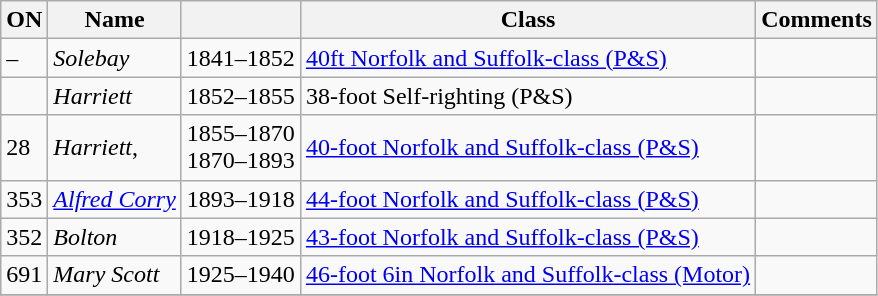<table class="wikitable">
<tr>
<th>ON</th>
<th>Name</th>
<th></th>
<th>Class</th>
<th>Comments</th>
</tr>
<tr>
<td>–</td>
<td><em>Solebay</em></td>
<td>1841–1852</td>
<td><a href='#'>40ft Norfolk and Suffolk-class (P&S)</a></td>
<td></td>
</tr>
<tr>
<td></td>
<td><em>Harriett</em></td>
<td>1852–1855</td>
<td>38-foot Self-righting (P&S)</td>
<td></td>
</tr>
<tr>
<td>28</td>
<td><em>Harriett</em>,<br></td>
<td>1855–1870<br>1870–1893</td>
<td><a href='#'>40-foot Norfolk and Suffolk-class (P&S)</a></td>
<td></td>
</tr>
<tr>
<td>353</td>
<td><em><a href='#'>Alfred Corry</a></em></td>
<td>1893–1918</td>
<td><a href='#'>44-foot Norfolk and Suffolk-class (P&S)</a></td>
<td></td>
</tr>
<tr>
<td>352</td>
<td><em>Bolton</em></td>
<td>1918–1925</td>
<td><a href='#'>43-foot Norfolk and Suffolk-class (P&S)</a></td>
<td></td>
</tr>
<tr>
<td>691</td>
<td><em>Mary Scott</em></td>
<td>1925–1940</td>
<td><a href='#'>46-foot 6in Norfolk and Suffolk-class (Motor)</a></td>
<td></td>
</tr>
<tr>
</tr>
</table>
